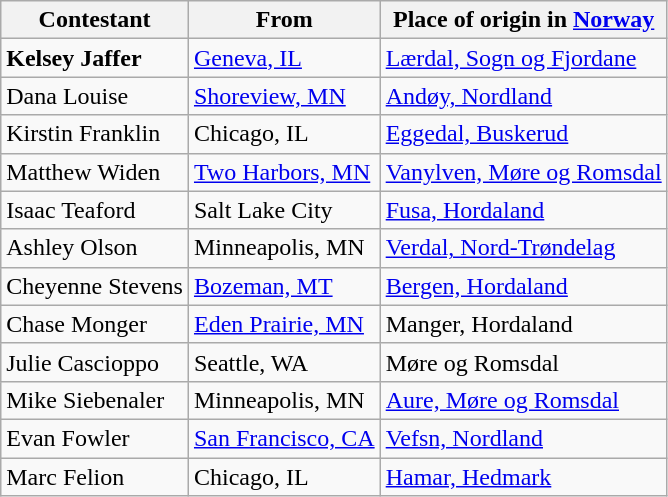<table class="wikitable sortable">
<tr>
<th>Contestant</th>
<th>From</th>
<th>Place of origin in <a href='#'>Norway</a></th>
</tr>
<tr>
<td><strong>Kelsey Jaffer</strong></td>
<td><a href='#'>Geneva, IL</a></td>
<td><a href='#'>Lærdal, Sogn og Fjordane</a></td>
</tr>
<tr>
<td>Dana Louise</td>
<td><a href='#'>Shoreview, MN</a></td>
<td><a href='#'>Andøy, Nordland</a></td>
</tr>
<tr>
<td>Kirstin Franklin</td>
<td>Chicago, IL</td>
<td><a href='#'>Eggedal, Buskerud</a></td>
</tr>
<tr>
<td>Matthew Widen</td>
<td><a href='#'>Two Harbors, MN</a></td>
<td><a href='#'>Vanylven, Møre og Romsdal</a></td>
</tr>
<tr>
<td>Isaac Teaford</td>
<td>Salt Lake City</td>
<td><a href='#'>Fusa, Hordaland</a></td>
</tr>
<tr>
<td>Ashley Olson</td>
<td>Minneapolis, MN</td>
<td><a href='#'>Verdal, Nord-Trøndelag</a></td>
</tr>
<tr>
<td>Cheyenne Stevens</td>
<td><a href='#'>Bozeman, MT</a></td>
<td><a href='#'>Bergen, Hordaland</a></td>
</tr>
<tr>
<td>Chase Monger</td>
<td><a href='#'>Eden Prairie, MN</a></td>
<td>Manger, Hordaland</td>
</tr>
<tr>
<td>Julie Cascioppo</td>
<td>Seattle, WA</td>
<td>Møre og Romsdal</td>
</tr>
<tr>
<td>Mike Siebenaler</td>
<td>Minneapolis, MN</td>
<td><a href='#'>Aure, Møre og Romsdal</a></td>
</tr>
<tr>
<td>Evan Fowler</td>
<td><a href='#'>San Francisco, CA</a></td>
<td><a href='#'>Vefsn, Nordland</a></td>
</tr>
<tr>
<td>Marc Felion</td>
<td>Chicago, IL</td>
<td><a href='#'>Hamar, Hedmark</a></td>
</tr>
</table>
